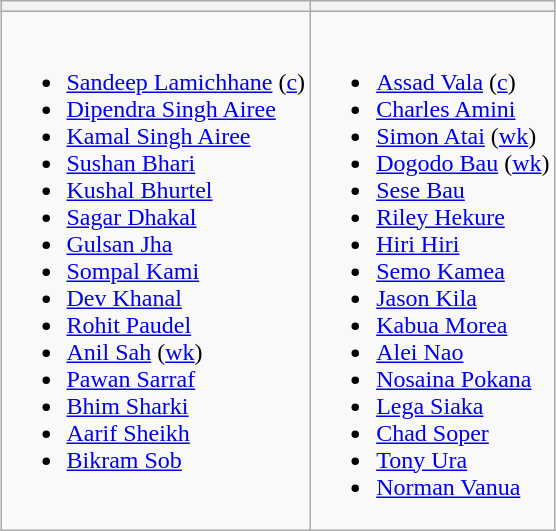<table class="wikitable" style="text-align:left; margin:auto">
<tr>
<th></th>
<th></th>
</tr>
<tr>
<td valign=top><br><ul><li><a href='#'>Sandeep Lamichhane</a> (<a href='#'>c</a>)</li><li><a href='#'>Dipendra Singh Airee</a></li><li><a href='#'>Kamal Singh Airee</a></li><li><a href='#'>Sushan Bhari</a></li><li><a href='#'>Kushal Bhurtel</a></li><li><a href='#'>Sagar Dhakal</a></li><li><a href='#'>Gulsan Jha</a></li><li><a href='#'>Sompal Kami</a></li><li><a href='#'>Dev Khanal</a></li><li><a href='#'>Rohit Paudel</a></li><li><a href='#'>Anil Sah</a> (<a href='#'>wk</a>)</li><li><a href='#'>Pawan Sarraf</a></li><li><a href='#'>Bhim Sharki</a></li><li><a href='#'>Aarif Sheikh</a></li><li><a href='#'>Bikram Sob</a></li></ul></td>
<td valign=top><br><ul><li><a href='#'>Assad Vala</a> (<a href='#'>c</a>)</li><li><a href='#'>Charles Amini</a></li><li><a href='#'>Simon Atai</a> (<a href='#'>wk</a>)</li><li><a href='#'>Dogodo Bau</a> (<a href='#'>wk</a>)</li><li><a href='#'>Sese Bau</a></li><li><a href='#'>Riley Hekure</a></li><li><a href='#'>Hiri Hiri</a></li><li><a href='#'>Semo Kamea</a></li><li><a href='#'>Jason Kila</a></li><li><a href='#'>Kabua Morea</a></li><li><a href='#'>Alei Nao</a></li><li><a href='#'>Nosaina Pokana</a></li><li><a href='#'>Lega Siaka</a></li><li><a href='#'>Chad Soper</a></li><li><a href='#'>Tony Ura</a></li><li><a href='#'>Norman Vanua</a></li></ul></td>
</tr>
</table>
